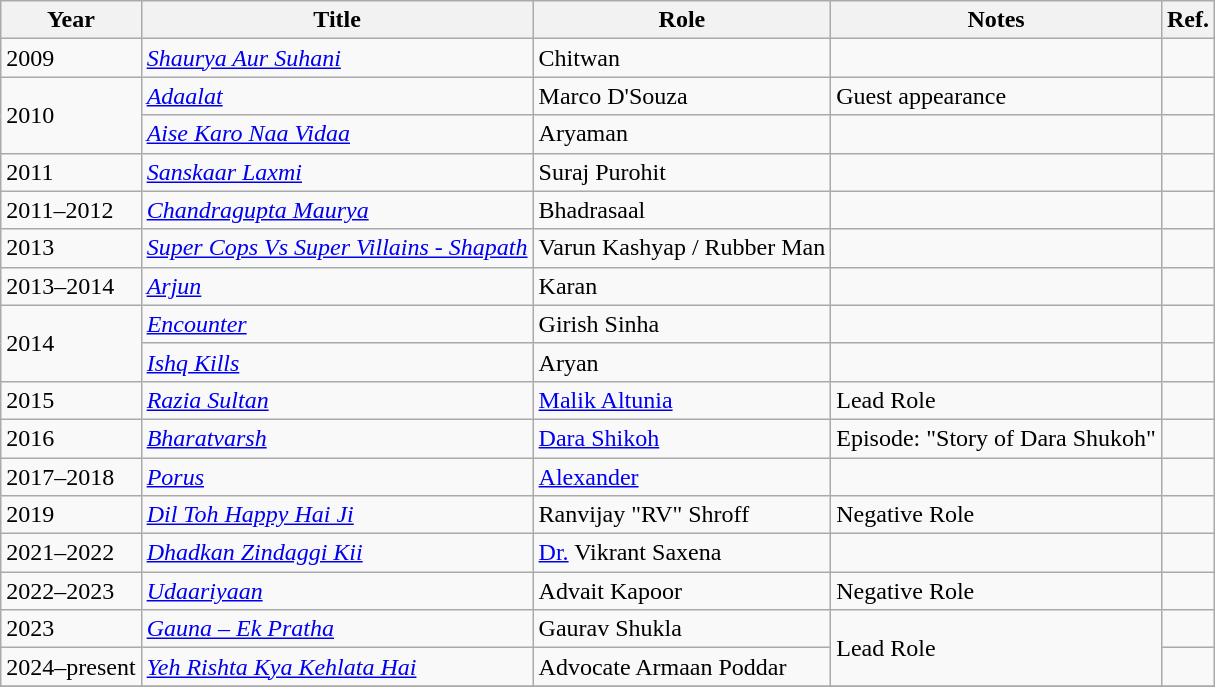<table class= "wikitable sortable">
<tr>
<th>Year</th>
<th>Title</th>
<th>Role</th>
<th>Notes</th>
<th>Ref.</th>
</tr>
<tr>
<td>2009</td>
<td><em><a href='#'>Shaurya Aur Suhani</a></em></td>
<td>Chitwan</td>
<td></td>
<td></td>
</tr>
<tr>
<td rowspan="2">2010</td>
<td><em><a href='#'>Adaalat</a></em></td>
<td>Marco D'Souza</td>
<td>Guest appearance</td>
<td></td>
</tr>
<tr>
<td><em><a href='#'>Aise Karo Naa Vidaa</a></em></td>
<td>Aryaman</td>
<td></td>
<td></td>
</tr>
<tr>
<td>2011</td>
<td><em><a href='#'>Sanskaar Laxmi</a></em></td>
<td>Suraj Purohit</td>
<td></td>
<td></td>
</tr>
<tr>
<td>2011–2012</td>
<td><em><a href='#'>Chandragupta Maurya</a></em></td>
<td>Bhadrasaal</td>
<td></td>
<td></td>
</tr>
<tr>
<td>2013</td>
<td><em><a href='#'>Super Cops Vs Super Villains - Shapath</a></em></td>
<td>Varun Kashyap / Rubber Man</td>
<td></td>
<td></td>
</tr>
<tr>
<td>2013–2014</td>
<td><em><a href='#'>Arjun</a></em></td>
<td>Karan</td>
<td></td>
<td></td>
</tr>
<tr>
<td rowspan="2">2014</td>
<td><em><a href='#'>Encounter</a></em></td>
<td>Girish Sinha</td>
<td></td>
<td></td>
</tr>
<tr>
<td><em><a href='#'>Ishq Kills</a></em></td>
<td>Aryan</td>
<td></td>
<td></td>
</tr>
<tr>
<td>2015</td>
<td><em><a href='#'>Razia Sultan</a></em></td>
<td><a href='#'>Malik Altunia</a></td>
<td>Lead Role</td>
<td></td>
</tr>
<tr>
<td>2016</td>
<td><em><a href='#'>Bharatvarsh</a></em></td>
<td><a href='#'>Dara Shikoh</a></td>
<td>Episode: "Story of Dara Shukoh"</td>
<td></td>
</tr>
<tr>
<td>2017–2018</td>
<td><em><a href='#'>Porus</a></em></td>
<td><a href='#'>Alexander</a></td>
<td></td>
<td></td>
</tr>
<tr>
<td>2019</td>
<td><em><a href='#'>Dil Toh Happy Hai Ji</a></em></td>
<td>Ranvijay "RV" Shroff</td>
<td>Negative Role</td>
<td></td>
</tr>
<tr>
<td>2021–2022</td>
<td><em><a href='#'>Dhadkan Zindaggi Kii</a></em></td>
<td><a href='#'>Dr.</a> Vikrant Saxena</td>
<td></td>
<td></td>
</tr>
<tr>
<td>2022–2023</td>
<td><em><a href='#'>Udaariyaan</a></em></td>
<td>Advait Kapoor</td>
<td>Negative Role</td>
<td></td>
</tr>
<tr>
<td>2023</td>
<td><em><a href='#'>Gauna – Ek Pratha</a></em></td>
<td>Gaurav Shukla</td>
<td rowspan = "2">Lead Role</td>
<td></td>
</tr>
<tr>
<td>2024–present</td>
<td><em><a href='#'>Yeh Rishta Kya Kehlata Hai</a></em></td>
<td>Advocate Armaan Poddar</td>
<td></td>
</tr>
<tr>
</tr>
</table>
